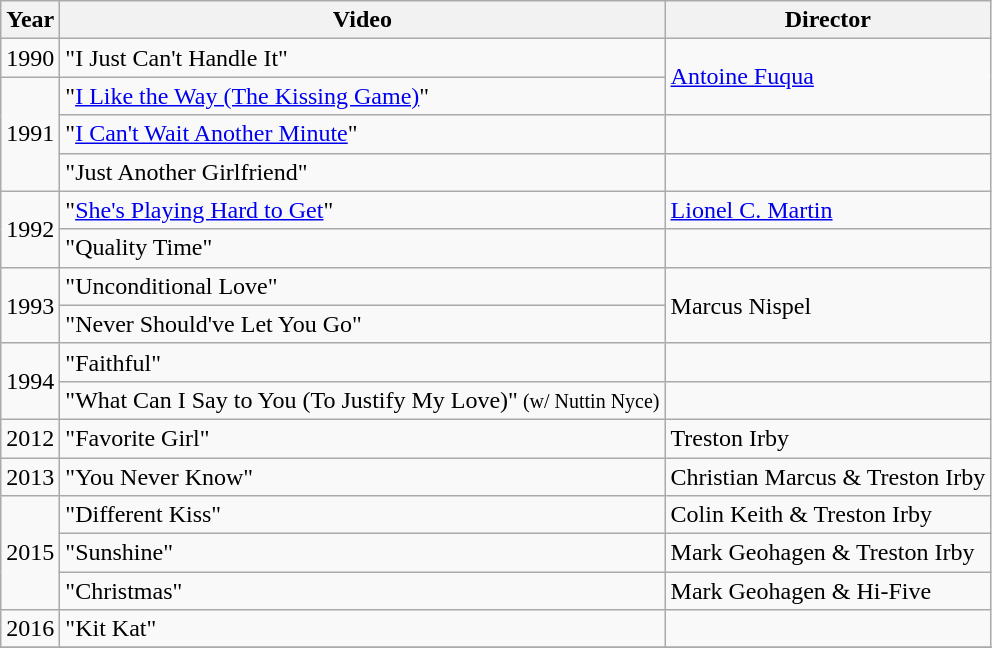<table class="wikitable">
<tr>
<th>Year</th>
<th>Video</th>
<th>Director</th>
</tr>
<tr>
<td>1990</td>
<td>"I Just Can't Handle It"</td>
<td rowspan="2"><a href='#'>Antoine Fuqua</a></td>
</tr>
<tr>
<td rowspan="3">1991</td>
<td>"<a href='#'>I Like the Way (The Kissing Game)</a>"</td>
</tr>
<tr>
<td>"<a href='#'>I Can't Wait Another Minute</a>"</td>
<td></td>
</tr>
<tr>
<td>"Just Another Girlfriend"</td>
<td></td>
</tr>
<tr>
<td rowspan="2">1992</td>
<td>"<a href='#'>She's Playing Hard to Get</a>"</td>
<td><a href='#'>Lionel C. Martin</a></td>
</tr>
<tr>
<td>"Quality Time"</td>
<td></td>
</tr>
<tr>
<td rowspan="2">1993</td>
<td>"Unconditional Love"</td>
<td rowspan="2">Marcus Nispel</td>
</tr>
<tr>
<td>"Never Should've Let You Go"</td>
</tr>
<tr>
<td rowspan="2">1994</td>
<td>"Faithful"</td>
<td></td>
</tr>
<tr>
<td>"What Can I Say to You (To Justify My Love)"<small> (w/ Nuttin Nyce)</small></td>
<td></td>
</tr>
<tr>
<td>2012</td>
<td>"Favorite Girl"</td>
<td>Treston Irby</td>
</tr>
<tr>
<td>2013</td>
<td>"You Never Know"</td>
<td>Christian Marcus & Treston Irby</td>
</tr>
<tr>
<td rowspan="3">2015</td>
<td>"Different Kiss"</td>
<td>Colin Keith & Treston Irby</td>
</tr>
<tr>
<td>"Sunshine"</td>
<td>Mark Geohagen & Treston Irby</td>
</tr>
<tr>
<td>"Christmas"</td>
<td>Mark Geohagen & Hi-Five</td>
</tr>
<tr>
<td>2016</td>
<td>"Kit Kat"</td>
<td></td>
</tr>
<tr>
</tr>
</table>
